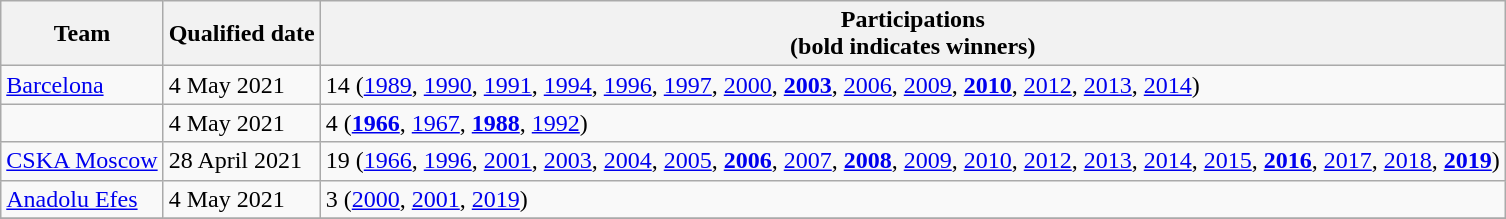<table class="wikitable">
<tr>
<th>Team</th>
<th>Qualified date</th>
<th>Participations <br>(bold indicates winners)</th>
</tr>
<tr>
<td> <a href='#'>Barcelona</a></td>
<td>4 May 2021</td>
<td>14 (<a href='#'>1989</a>, <a href='#'>1990</a>, <a href='#'>1991</a>, <a href='#'>1994</a>, <a href='#'>1996</a>, <a href='#'>1997</a>, <a href='#'>2000</a>, <strong><a href='#'>2003</a></strong>, <a href='#'>2006</a>, <a href='#'>2009</a>, <strong><a href='#'>2010</a></strong>, <a href='#'>2012</a>, <a href='#'>2013</a>, <a href='#'>2014</a>)</td>
</tr>
<tr>
<td></td>
<td>4 May 2021</td>
<td>4 (<strong><a href='#'>1966</a></strong>, <a href='#'>1967</a>, <strong><a href='#'>1988</a></strong>, <a href='#'>1992</a>)</td>
</tr>
<tr>
<td> <a href='#'>CSKA Moscow</a></td>
<td>28 April 2021</td>
<td>19 (<a href='#'>1966</a>, <a href='#'>1996</a>, <a href='#'>2001</a>, <a href='#'>2003</a>, <a href='#'>2004</a>, <a href='#'>2005</a>, <strong><a href='#'>2006</a></strong>, <a href='#'>2007</a>, <strong><a href='#'>2008</a></strong>, <a href='#'>2009</a>, <a href='#'>2010</a>, <a href='#'>2012</a>, <a href='#'>2013</a>, <a href='#'>2014</a>, <a href='#'>2015</a>, <strong><a href='#'>2016</a></strong>, <a href='#'>2017</a>, <a href='#'>2018</a>, <strong><a href='#'>2019</a></strong>)</td>
</tr>
<tr>
<td> <a href='#'>Anadolu Efes</a></td>
<td>4 May 2021</td>
<td>3 (<a href='#'>2000</a>, <a href='#'>2001</a>, <a href='#'>2019</a>)</td>
</tr>
<tr>
</tr>
</table>
